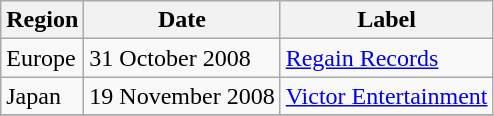<table class="wikitable plainrowheaders">
<tr>
<th scope="col">Region</th>
<th scope="col">Date</th>
<th scope="col">Label</th>
</tr>
<tr>
<td>Europe</td>
<td>31 October 2008</td>
<td><a href='#'>Regain Records</a></td>
</tr>
<tr>
<td>Japan</td>
<td>19 November 2008</td>
<td><a href='#'>Victor Entertainment</a></td>
</tr>
<tr>
</tr>
</table>
